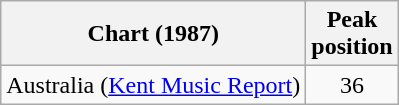<table class="wikitable">
<tr>
<th>Chart (1987)</th>
<th>Peak<br>position</th>
</tr>
<tr>
<td>Australia (<a href='#'>Kent Music Report</a>)</td>
<td align="center">36</td>
</tr>
</table>
